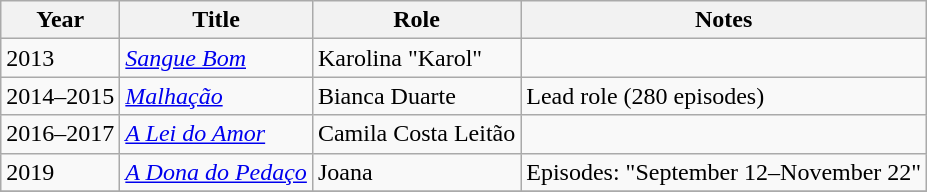<table class = "wikitable sortable">
<tr>
<th>Year</th>
<th>Title</th>
<th>Role</th>
<th class = "unsortable">Notes</th>
</tr>
<tr>
<td>2013</td>
<td><em><a href='#'>Sangue Bom</a></em></td>
<td>Karolina "Karol"</td>
<td></td>
</tr>
<tr>
<td>2014–2015</td>
<td><em><a href='#'>Malhação</a></em></td>
<td>Bianca Duarte</td>
<td>Lead role (280 episodes)</td>
</tr>
<tr>
<td>2016–2017</td>
<td><em><a href='#'>A Lei do Amor</a></em></td>
<td>Camila Costa Leitão</td>
<td></td>
</tr>
<tr>
<td>2019</td>
<td><em><a href='#'>A Dona do Pedaço</a></em></td>
<td>Joana</td>
<td>Episodes: "September 12–November 22"</td>
</tr>
<tr>
</tr>
</table>
